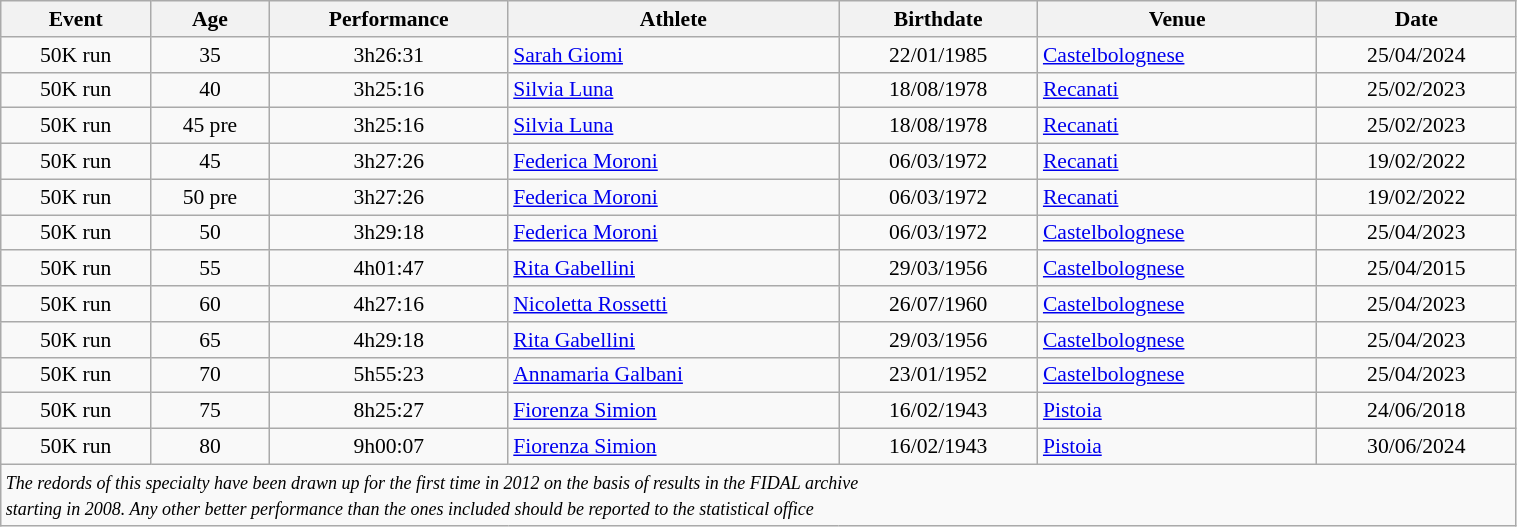<table class="wikitable" width=80% style="font-size:90%; text-align:center">
<tr>
<th>Event</th>
<th>Age</th>
<th>Performance</th>
<th>Athlete</th>
<th>Birthdate</th>
<th>Venue</th>
<th>Date</th>
</tr>
<tr>
<td>50K run</td>
<td>35</td>
<td>3h26:31</td>
<td align=left><a href='#'>Sarah Giomi</a></td>
<td>22/01/1985</td>
<td align=left><a href='#'>Castelbolognese</a></td>
<td>25/04/2024</td>
</tr>
<tr>
<td>50K run</td>
<td>40</td>
<td>3h25:16</td>
<td align=left><a href='#'>Silvia Luna</a></td>
<td>18/08/1978</td>
<td align=left><a href='#'>Recanati</a></td>
<td>25/02/2023</td>
</tr>
<tr>
<td>50K run</td>
<td>45 pre</td>
<td>3h25:16</td>
<td align=left><a href='#'>Silvia Luna</a></td>
<td>18/08/1978</td>
<td align=left><a href='#'>Recanati</a></td>
<td>25/02/2023</td>
</tr>
<tr>
<td>50K run</td>
<td>45</td>
<td>3h27:26</td>
<td align=left><a href='#'>Federica Moroni</a></td>
<td>06/03/1972</td>
<td align=left><a href='#'>Recanati</a></td>
<td>19/02/2022</td>
</tr>
<tr>
<td>50K run</td>
<td>50 pre</td>
<td>3h27:26</td>
<td align=left><a href='#'>Federica Moroni</a></td>
<td>06/03/1972</td>
<td align=left><a href='#'>Recanati</a></td>
<td>19/02/2022</td>
</tr>
<tr>
<td>50K run</td>
<td>50</td>
<td>3h29:18</td>
<td align=left><a href='#'>Federica Moroni</a></td>
<td>06/03/1972</td>
<td align=left><a href='#'>Castelbolognese</a></td>
<td>25/04/2023</td>
</tr>
<tr>
<td>50K run</td>
<td>55</td>
<td>4h01:47</td>
<td align=left><a href='#'>Rita Gabellini</a></td>
<td>29/03/1956</td>
<td align=left><a href='#'>Castelbolognese</a></td>
<td>25/04/2015</td>
</tr>
<tr>
<td>50K run</td>
<td>60</td>
<td>4h27:16</td>
<td align=left><a href='#'>Nicoletta Rossetti</a></td>
<td>26/07/1960</td>
<td align=left><a href='#'>Castelbolognese</a></td>
<td>25/04/2023</td>
</tr>
<tr>
<td>50K run</td>
<td>65</td>
<td>4h29:18</td>
<td align=left><a href='#'>Rita Gabellini</a></td>
<td>29/03/1956</td>
<td align=left><a href='#'>Castelbolognese</a></td>
<td>25/04/2023</td>
</tr>
<tr>
<td>50K run</td>
<td>70</td>
<td>5h55:23</td>
<td align=left><a href='#'>Annamaria Galbani</a></td>
<td>23/01/1952</td>
<td align=left><a href='#'>Castelbolognese</a></td>
<td>25/04/2023</td>
</tr>
<tr>
<td>50K run</td>
<td>75</td>
<td>8h25:27</td>
<td align=left><a href='#'>Fiorenza Simion</a></td>
<td>16/02/1943</td>
<td align=left><a href='#'>Pistoia</a></td>
<td>24/06/2018</td>
</tr>
<tr>
<td>50K run</td>
<td>80</td>
<td>9h00:07</td>
<td align=left><a href='#'>Fiorenza Simion</a></td>
<td>16/02/1943</td>
<td align=left><a href='#'>Pistoia</a></td>
<td>30/06/2024</td>
</tr>
<tr>
<td colspan=7 align=left><small><em>The redords of this specialty have been drawn up for the first time in 2012 on the basis of results in the FIDAL archive</em></small><br><small><em> starting in 2008. Any other better performance than the ones included should be reported to the statistical office</em></small></td>
</tr>
</table>
